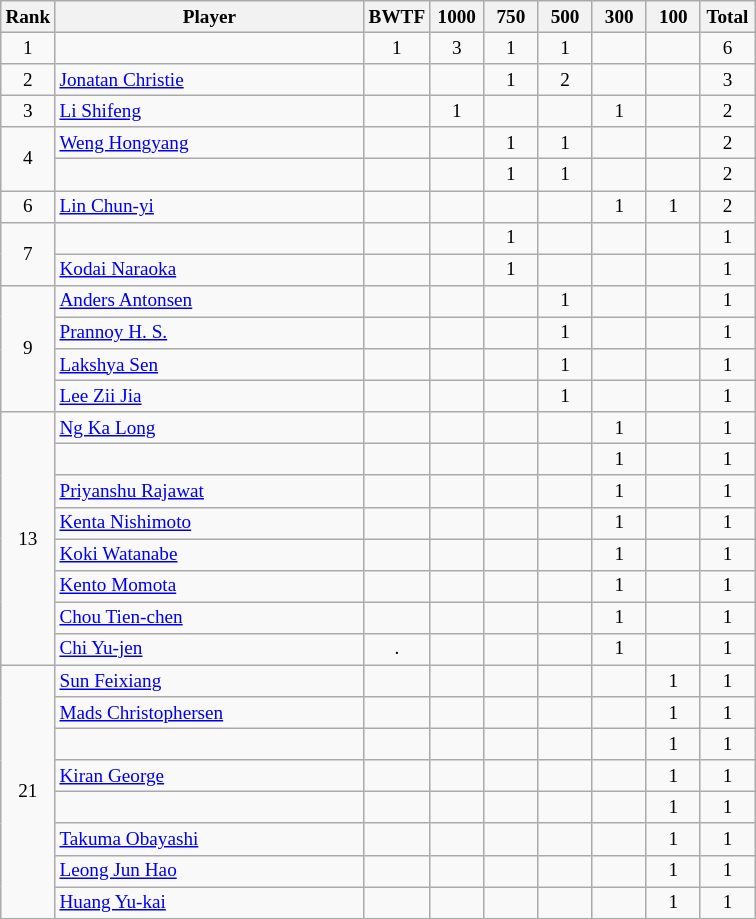<table class="wikitable" style="font-size:80%; text-align:center">
<tr>
<th width="30">Rank</th>
<th width="200">Player</th>
<th width="30">BWTF</th>
<th width="30">1000</th>
<th width="30">750</th>
<th width="30">500</th>
<th width="30">300</th>
<th width="30">100</th>
<th width="30">Total</th>
</tr>
<tr>
<td>1</td>
<td align="left"> </td>
<td>1</td>
<td>3</td>
<td>1</td>
<td>1</td>
<td></td>
<td></td>
<td>6</td>
</tr>
<tr>
<td>2</td>
<td align="left"> <a href='#'>Jonatan Christie</a></td>
<td></td>
<td></td>
<td>1</td>
<td>2</td>
<td></td>
<td></td>
<td>3</td>
</tr>
<tr>
<td>3</td>
<td align="left"> <a href='#'>Li Shifeng</a></td>
<td></td>
<td>1</td>
<td></td>
<td></td>
<td>1</td>
<td></td>
<td>2</td>
</tr>
<tr>
<td rowspan="2">4</td>
<td align="left"> <a href='#'>Weng Hongyang</a></td>
<td></td>
<td></td>
<td>1</td>
<td>1</td>
<td></td>
<td></td>
<td>2</td>
</tr>
<tr>
<td align="left"> </td>
<td></td>
<td></td>
<td>1</td>
<td>1</td>
<td></td>
<td></td>
<td>2</td>
</tr>
<tr>
<td>6</td>
<td align="left"> <a href='#'>Lin Chun-yi</a></td>
<td></td>
<td></td>
<td></td>
<td></td>
<td>1</td>
<td>1</td>
<td>2</td>
</tr>
<tr>
<td rowspan="2">7</td>
<td align="left"> </td>
<td></td>
<td></td>
<td>1</td>
<td></td>
<td></td>
<td></td>
<td>1</td>
</tr>
<tr>
<td align="left"> <a href='#'>Kodai Naraoka</a></td>
<td></td>
<td></td>
<td>1</td>
<td></td>
<td></td>
<td></td>
<td>1</td>
</tr>
<tr>
<td rowspan="4">9</td>
<td align="left"> <a href='#'>Anders Antonsen</a></td>
<td></td>
<td></td>
<td></td>
<td>1</td>
<td></td>
<td></td>
<td>1</td>
</tr>
<tr>
<td align="left"> <a href='#'>Prannoy H. S.</a></td>
<td></td>
<td></td>
<td></td>
<td>1</td>
<td></td>
<td></td>
<td>1</td>
</tr>
<tr>
<td align="left"> <a href='#'>Lakshya Sen</a></td>
<td></td>
<td></td>
<td></td>
<td>1</td>
<td></td>
<td></td>
<td>1</td>
</tr>
<tr>
<td align="left"> <a href='#'>Lee Zii Jia</a></td>
<td></td>
<td></td>
<td></td>
<td>1</td>
<td></td>
<td></td>
<td>1</td>
</tr>
<tr>
<td rowspan="8">13</td>
<td align="left"> <a href='#'>Ng Ka Long</a></td>
<td></td>
<td></td>
<td></td>
<td></td>
<td>1</td>
<td></td>
<td>1</td>
</tr>
<tr>
<td align="left"> </td>
<td></td>
<td></td>
<td></td>
<td></td>
<td>1</td>
<td></td>
<td>1</td>
</tr>
<tr>
<td align="left"> <a href='#'>Priyanshu Rajawat</a></td>
<td></td>
<td></td>
<td></td>
<td></td>
<td>1</td>
<td></td>
<td>1</td>
</tr>
<tr>
<td align="left"> <a href='#'>Kenta Nishimoto</a></td>
<td></td>
<td></td>
<td></td>
<td></td>
<td>1</td>
<td></td>
<td>1</td>
</tr>
<tr>
<td align="left"> <a href='#'>Koki Watanabe</a></td>
<td></td>
<td></td>
<td></td>
<td></td>
<td>1</td>
<td></td>
<td>1</td>
</tr>
<tr>
<td align="left"> <a href='#'>Kento Momota</a></td>
<td></td>
<td></td>
<td></td>
<td></td>
<td>1</td>
<td></td>
<td>1</td>
</tr>
<tr>
<td align="left"> <a href='#'>Chou Tien-chen</a></td>
<td></td>
<td></td>
<td></td>
<td></td>
<td>1</td>
<td></td>
<td>1</td>
</tr>
<tr>
<td align="left"> <a href='#'>Chi Yu-jen</a></td>
<td>.</td>
<td></td>
<td></td>
<td></td>
<td>1</td>
<td></td>
<td>1</td>
</tr>
<tr>
<td rowspan="8">21</td>
<td align="left"> <a href='#'>Sun Feixiang</a></td>
<td></td>
<td></td>
<td></td>
<td></td>
<td></td>
<td>1</td>
<td>1</td>
</tr>
<tr>
<td align="left"> <a href='#'>Mads Christophersen</a></td>
<td></td>
<td></td>
<td></td>
<td></td>
<td></td>
<td>1</td>
<td>1</td>
</tr>
<tr>
<td align="left"> </td>
<td></td>
<td></td>
<td></td>
<td></td>
<td></td>
<td>1</td>
<td>1</td>
</tr>
<tr>
<td align="left"> <a href='#'>Kiran George</a></td>
<td></td>
<td></td>
<td></td>
<td></td>
<td></td>
<td>1</td>
<td>1</td>
</tr>
<tr>
<td align="left"> </td>
<td></td>
<td></td>
<td></td>
<td></td>
<td></td>
<td>1</td>
<td>1</td>
</tr>
<tr>
<td align="left"> <a href='#'>Takuma Obayashi</a></td>
<td></td>
<td></td>
<td></td>
<td></td>
<td></td>
<td>1</td>
<td>1</td>
</tr>
<tr>
<td align="left"> <a href='#'>Leong Jun Hao</a></td>
<td></td>
<td></td>
<td></td>
<td></td>
<td></td>
<td>1</td>
<td>1</td>
</tr>
<tr>
<td align="left"> <a href='#'>Huang Yu-kai</a></td>
<td></td>
<td></td>
<td></td>
<td></td>
<td></td>
<td>1</td>
<td>1</td>
</tr>
</table>
